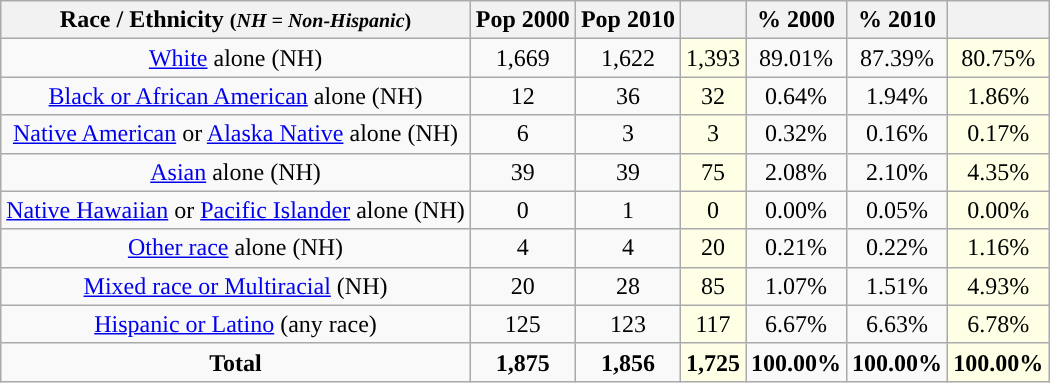<table class="wikitable" style="text-align:center;">
<tr>
<th>Race / Ethnicity <small>(<em>NH = Non-Hispanic</em>)</small></th>
<th>Pop 2000</th>
<th>Pop 2010</th>
<th></th>
<th>% 2000</th>
<th>% 2010</th>
<th></th>
</tr>
<tr>
<td><a href='#'>White</a> alone (NH)</td>
<td>1,669</td>
<td>1,622</td>
<td style='background: #ffffe6;'>1,393</td>
<td>89.01%</td>
<td>87.39%</td>
<td style='background: #ffffe6;'>80.75%</td>
</tr>
<tr>
<td><a href='#'>Black or African American</a> alone (NH)</td>
<td>12</td>
<td>36</td>
<td style='background: #ffffe6;'>32</td>
<td>0.64%</td>
<td>1.94%</td>
<td style='background: #ffffe6;'>1.86%</td>
</tr>
<tr>
<td><a href='#'>Native American</a> or <a href='#'>Alaska Native</a> alone (NH)</td>
<td>6</td>
<td>3</td>
<td style='background: #ffffe6;'>3</td>
<td>0.32%</td>
<td>0.16%</td>
<td style='background: #ffffe6;'>0.17%</td>
</tr>
<tr>
<td><a href='#'>Asian</a> alone (NH)</td>
<td>39</td>
<td>39</td>
<td style='background: #ffffe6;'>75</td>
<td>2.08%</td>
<td>2.10%</td>
<td style='background: #ffffe6;'>4.35%</td>
</tr>
<tr>
<td><a href='#'>Native Hawaiian</a> or <a href='#'>Pacific Islander</a> alone (NH)</td>
<td>0</td>
<td>1</td>
<td style='background: #ffffe6;'>0</td>
<td>0.00%</td>
<td>0.05%</td>
<td style='background: #ffffe6;'>0.00%</td>
</tr>
<tr>
<td><a href='#'>Other race</a> alone (NH)</td>
<td>4</td>
<td>4</td>
<td style='background: #ffffe6;'>20</td>
<td>0.21%</td>
<td>0.22%</td>
<td style='background: #ffffe6;'>1.16%</td>
</tr>
<tr>
<td><a href='#'>Mixed race or Multiracial</a> (NH)</td>
<td>20</td>
<td>28</td>
<td style='background: #ffffe6;'>85</td>
<td>1.07%</td>
<td>1.51%</td>
<td style='background: #ffffe6;'>4.93%</td>
</tr>
<tr>
<td><a href='#'>Hispanic or Latino</a> (any race)</td>
<td>125</td>
<td>123</td>
<td style='background: #ffffe6;'>117</td>
<td>6.67%</td>
<td>6.63%</td>
<td style='background: #ffffe6;'>6.78%</td>
</tr>
<tr>
<td><strong>Total</strong></td>
<td><strong>1,875</strong></td>
<td><strong>1,856</strong></td>
<td style='background: #ffffe6;'><strong>1,725</strong></td>
<td><strong>100.00%</strong></td>
<td><strong>100.00%</strong></td>
<td style='background: #ffffe6;'><strong>100.00%</strong></td>
</tr>
</table>
